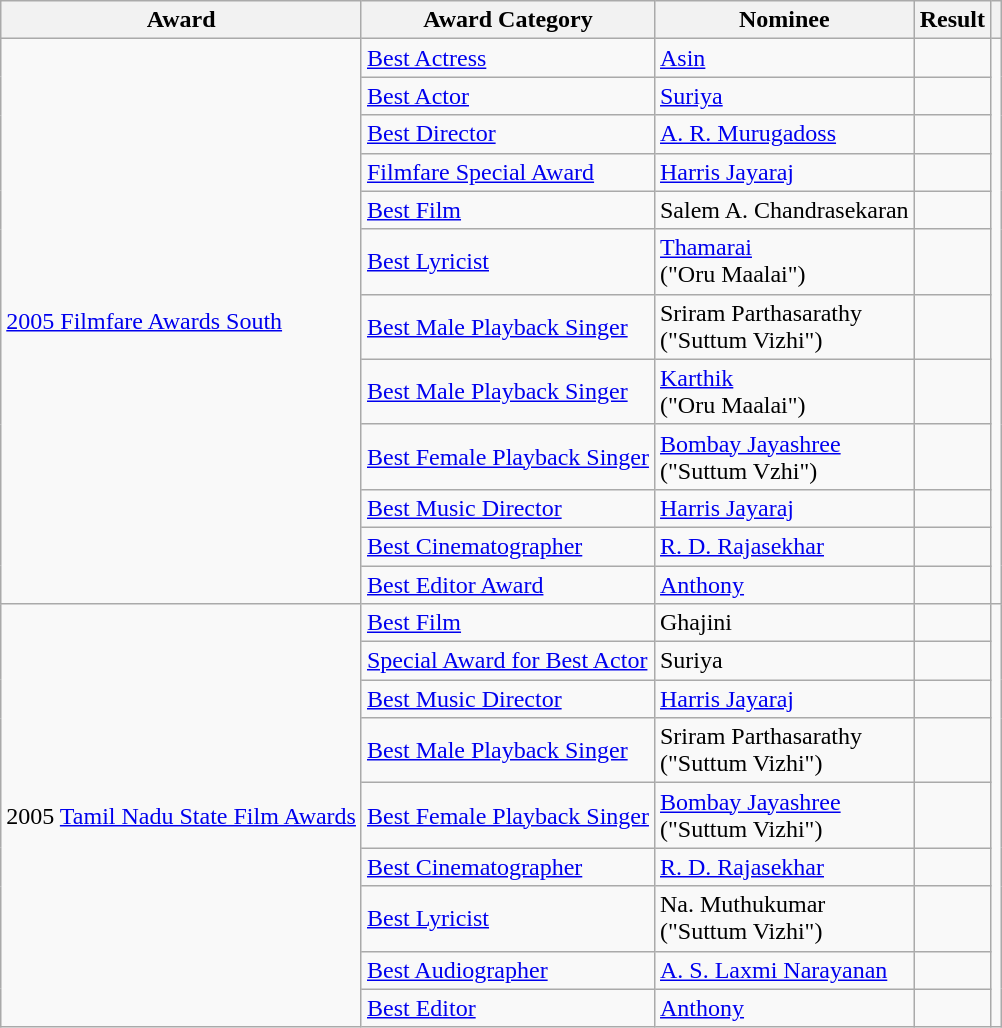<table class="wikitable">
<tr>
<th>Award</th>
<th>Award Category</th>
<th>Nominee</th>
<th>Result</th>
<th></th>
</tr>
<tr>
<td rowspan=12><a href='#'>2005 Filmfare Awards South</a></td>
<td><a href='#'>Best Actress</a></td>
<td><a href='#'>Asin</a></td>
<td></td>
<td rowspan="12"></td>
</tr>
<tr>
<td><a href='#'>Best Actor</a></td>
<td><a href='#'>Suriya</a></td>
<td></td>
</tr>
<tr>
<td><a href='#'>Best Director</a></td>
<td><a href='#'>A. R. Murugadoss</a></td>
<td></td>
</tr>
<tr>
<td><a href='#'>Filmfare Special Award</a></td>
<td><a href='#'>Harris Jayaraj</a></td>
<td></td>
</tr>
<tr>
<td><a href='#'>Best Film</a></td>
<td>Salem A. Chandrasekaran</td>
<td></td>
</tr>
<tr>
<td><a href='#'>Best Lyricist</a></td>
<td><a href='#'>Thamarai</a><br>("Oru Maalai")</td>
<td></td>
</tr>
<tr>
<td><a href='#'>Best Male Playback Singer</a></td>
<td>Sriram Parthasarathy<br>("Suttum Vizhi")</td>
<td></td>
</tr>
<tr>
<td><a href='#'>Best Male Playback Singer</a></td>
<td><a href='#'>Karthik</a><br>("Oru Maalai")</td>
<td></td>
</tr>
<tr>
<td><a href='#'>Best Female Playback Singer</a></td>
<td><a href='#'>Bombay Jayashree</a><br>("Suttum Vzhi")</td>
<td></td>
</tr>
<tr>
<td><a href='#'>Best Music Director</a></td>
<td><a href='#'>Harris Jayaraj</a></td>
<td></td>
</tr>
<tr>
<td><a href='#'>Best Cinematographer</a></td>
<td><a href='#'>R. D. Rajasekhar</a></td>
<td></td>
</tr>
<tr>
<td><a href='#'>Best Editor Award</a></td>
<td><a href='#'>Anthony</a></td>
<td></td>
</tr>
<tr>
<td rowspan=9>2005 <a href='#'>Tamil Nadu State Film Awards</a></td>
<td><a href='#'>Best Film</a></td>
<td>Ghajini</td>
<td></td>
<td rowspan="9"></td>
</tr>
<tr>
<td><a href='#'>Special Award for Best Actor</a></td>
<td>Suriya</td>
<td></td>
</tr>
<tr>
<td><a href='#'>Best Music Director</a></td>
<td><a href='#'>Harris Jayaraj</a></td>
<td></td>
</tr>
<tr>
<td><a href='#'>Best Male Playback Singer</a></td>
<td>Sriram Parthasarathy<br>("Suttum Vizhi")</td>
<td></td>
</tr>
<tr>
<td><a href='#'>Best Female Playback Singer</a></td>
<td><a href='#'>Bombay Jayashree</a><br>("Suttum Vizhi")</td>
<td></td>
</tr>
<tr>
<td><a href='#'>Best Cinematographer</a></td>
<td><a href='#'>R. D. Rajasekhar</a></td>
<td></td>
</tr>
<tr>
<td><a href='#'>Best Lyricist</a></td>
<td>Na. Muthukumar<br>("Suttum Vizhi")</td>
<td></td>
</tr>
<tr>
<td><a href='#'>Best Audiographer</a></td>
<td><a href='#'>A. S. Laxmi Narayanan</a></td>
<td></td>
</tr>
<tr>
<td><a href='#'>Best Editor</a></td>
<td><a href='#'>Anthony</a></td>
<td></td>
</tr>
</table>
